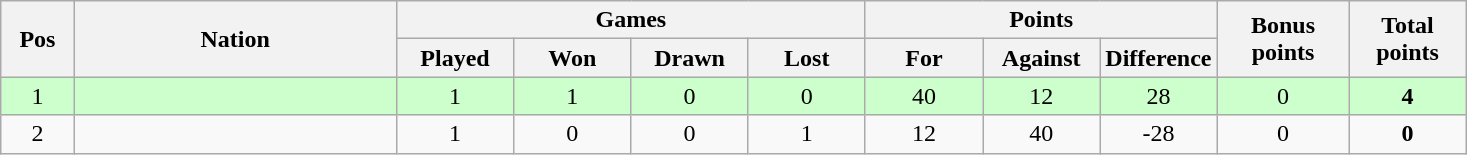<table class="wikitable" style="text-align:center">
<tr>
<th rowspan="2" style="width:5%;">Pos</th>
<th rowspan="2" style="width:22%;">Nation</th>
<th colspan="4" style="width:32%;">Games</th>
<th colspan="3" style="width:32%;">Points</th>
<th rowspan="2" style="width:9%;">Bonus<br>points</th>
<th rowspan="2" style="width:9%;">Total<br>points</th>
</tr>
<tr>
<th style="width:8%;">Played</th>
<th style="width:8%;">Won</th>
<th style="width:8%;">Drawn</th>
<th style="width:8%;">Lost</th>
<th style="width:8%;">For</th>
<th style="width:8%;">Against</th>
<th style="width:8%;">Difference</th>
</tr>
<tr bgcolor="#ccffcc">
<td>1</td>
<td align="left"></td>
<td>1</td>
<td>1</td>
<td>0</td>
<td>0</td>
<td>40</td>
<td>12</td>
<td>28</td>
<td>0</td>
<td><strong>4</strong></td>
</tr>
<tr>
<td>2</td>
<td align="left"></td>
<td>1</td>
<td>0</td>
<td>0</td>
<td>1</td>
<td>12</td>
<td>40</td>
<td>-28</td>
<td>0</td>
<td><strong>0</strong></td>
</tr>
</table>
